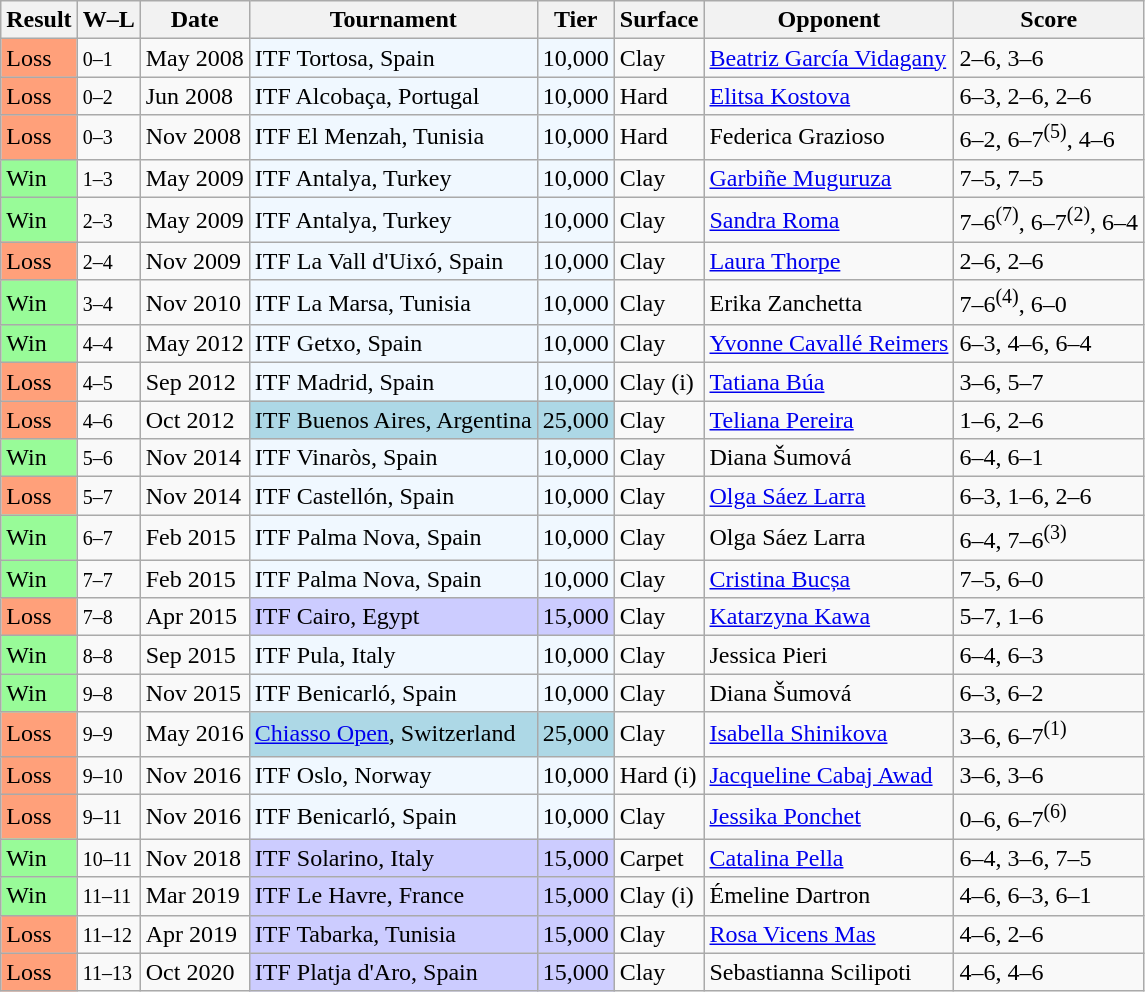<table class="sortable wikitable">
<tr>
<th>Result</th>
<th class="unsortable">W–L</th>
<th>Date</th>
<th>Tournament</th>
<th>Tier</th>
<th>Surface</th>
<th>Opponent</th>
<th class="unsortable">Score</th>
</tr>
<tr>
<td style="background:#ffa07a;">Loss</td>
<td><small>0–1</small></td>
<td>May 2008</td>
<td style="background:#f0f8ff;">ITF Tortosa, Spain</td>
<td style="background:#f0f8ff;">10,000</td>
<td>Clay</td>
<td> <a href='#'>Beatriz García Vidagany</a></td>
<td>2–6, 3–6</td>
</tr>
<tr>
<td style="background:#ffa07a;">Loss</td>
<td><small>0–2</small></td>
<td>Jun 2008</td>
<td style="background:#f0f8ff;">ITF Alcobaça, Portugal</td>
<td style="background:#f0f8ff;">10,000</td>
<td>Hard</td>
<td> <a href='#'>Elitsa Kostova</a></td>
<td>6–3, 2–6, 2–6</td>
</tr>
<tr>
<td style="background:#ffa07a;">Loss</td>
<td><small>0–3</small></td>
<td>Nov 2008</td>
<td style="background:#f0f8ff;">ITF El Menzah, Tunisia</td>
<td style="background:#f0f8ff;">10,000</td>
<td>Hard</td>
<td> Federica Grazioso</td>
<td>6–2, 6–7<sup>(5)</sup>, 4–6</td>
</tr>
<tr>
<td style="background:#98fb98;">Win</td>
<td><small>1–3</small></td>
<td>May 2009</td>
<td style="background:#f0f8ff;">ITF Antalya, Turkey</td>
<td style="background:#f0f8ff;">10,000</td>
<td>Clay</td>
<td> <a href='#'>Garbiñe Muguruza</a></td>
<td>7–5, 7–5</td>
</tr>
<tr>
<td style="background:#98fb98;">Win</td>
<td><small>2–3</small></td>
<td>May 2009</td>
<td style="background:#f0f8ff;">ITF Antalya, Turkey</td>
<td style="background:#f0f8ff;">10,000</td>
<td>Clay</td>
<td> <a href='#'>Sandra Roma</a></td>
<td>7–6<sup>(7)</sup>, 6–7<sup>(2)</sup>, 6–4</td>
</tr>
<tr>
<td style="background:#ffa07a;">Loss</td>
<td><small>2–4</small></td>
<td>Nov 2009</td>
<td style="background:#f0f8ff;">ITF La Vall d'Uixó, Spain</td>
<td style="background:#f0f8ff;">10,000</td>
<td>Clay</td>
<td> <a href='#'>Laura Thorpe</a></td>
<td>2–6, 2–6</td>
</tr>
<tr>
<td style="background:#98fb98;">Win</td>
<td><small>3–4</small></td>
<td>Nov 2010</td>
<td style="background:#f0f8ff;">ITF La Marsa, Tunisia</td>
<td style="background:#f0f8ff;">10,000</td>
<td>Clay</td>
<td> Erika Zanchetta</td>
<td>7–6<sup>(4)</sup>, 6–0</td>
</tr>
<tr>
<td style="background:#98fb98;">Win</td>
<td><small>4–4</small></td>
<td>May 2012</td>
<td style="background:#f0f8ff;">ITF Getxo, Spain</td>
<td style="background:#f0f8ff;">10,000</td>
<td>Clay</td>
<td> <a href='#'>Yvonne Cavallé Reimers</a></td>
<td>6–3, 4–6, 6–4</td>
</tr>
<tr>
<td style="background:#ffa07a;">Loss</td>
<td><small>4–5</small></td>
<td>Sep 2012</td>
<td style="background:#f0f8ff;">ITF Madrid, Spain</td>
<td style="background:#f0f8ff;">10,000</td>
<td>Clay (i)</td>
<td> <a href='#'>Tatiana Búa</a></td>
<td>3–6, 5–7</td>
</tr>
<tr>
<td style="background:#ffa07a;">Loss</td>
<td><small>4–6</small></td>
<td>Oct 2012</td>
<td style="background:lightblue;">ITF Buenos Aires, Argentina</td>
<td style="background:lightblue;">25,000</td>
<td>Clay</td>
<td> <a href='#'>Teliana Pereira</a></td>
<td>1–6, 2–6</td>
</tr>
<tr>
<td style="background:#98fb98;">Win</td>
<td><small>5–6</small></td>
<td>Nov 2014</td>
<td style="background:#f0f8ff;">ITF Vinaròs, Spain</td>
<td style="background:#f0f8ff;">10,000</td>
<td>Clay</td>
<td> Diana Šumová</td>
<td>6–4, 6–1</td>
</tr>
<tr>
<td style="background:#ffa07a;">Loss</td>
<td><small>5–7</small></td>
<td>Nov 2014</td>
<td style="background:#f0f8ff;">ITF Castellón, Spain</td>
<td style="background:#f0f8ff;">10,000</td>
<td>Clay</td>
<td> <a href='#'>Olga Sáez Larra</a></td>
<td>6–3, 1–6, 2–6</td>
</tr>
<tr>
<td style="background:#98fb98;">Win</td>
<td><small>6–7</small></td>
<td>Feb 2015</td>
<td style="background:#f0f8ff;">ITF Palma Nova, Spain</td>
<td style="background:#f0f8ff;">10,000</td>
<td>Clay</td>
<td> Olga Sáez Larra</td>
<td>6–4, 7–6<sup>(3)</sup></td>
</tr>
<tr>
<td style="background:#98fb98;">Win</td>
<td><small>7–7</small></td>
<td>Feb 2015</td>
<td style="background:#f0f8ff;">ITF Palma Nova, Spain</td>
<td style="background:#f0f8ff;">10,000</td>
<td>Clay</td>
<td> <a href='#'>Cristina Bucșa</a></td>
<td>7–5, 6–0</td>
</tr>
<tr>
<td style="background:#ffa07a;">Loss</td>
<td><small>7–8</small></td>
<td>Apr 2015</td>
<td style="background:#ccf;">ITF Cairo, Egypt</td>
<td style="background:#ccf;">15,000</td>
<td>Clay</td>
<td> <a href='#'>Katarzyna Kawa</a></td>
<td>5–7, 1–6</td>
</tr>
<tr>
<td style="background:#98fb98;">Win</td>
<td><small>8–8</small></td>
<td>Sep 2015</td>
<td style="background:#f0f8ff;">ITF Pula, Italy</td>
<td style="background:#f0f8ff;">10,000</td>
<td>Clay</td>
<td> Jessica Pieri</td>
<td>6–4, 6–3</td>
</tr>
<tr>
<td style="background:#98fb98;">Win</td>
<td><small>9–8</small></td>
<td>Nov 2015</td>
<td style="background:#f0f8ff;">ITF Benicarló, Spain</td>
<td style="background:#f0f8ff;">10,000</td>
<td>Clay</td>
<td> Diana Šumová</td>
<td>6–3, 6–2</td>
</tr>
<tr>
<td style="background:#ffa07a;">Loss</td>
<td><small>9–9</small></td>
<td>May 2016</td>
<td style="background:lightblue;"><a href='#'>Chiasso Open</a>, Switzerland</td>
<td style="background:lightblue;">25,000</td>
<td>Clay</td>
<td> <a href='#'>Isabella Shinikova</a></td>
<td>3–6, 6–7<sup>(1)</sup></td>
</tr>
<tr>
<td style="background:#ffa07a;">Loss</td>
<td><small>9–10</small></td>
<td>Nov 2016</td>
<td style="background:#f0f8ff;">ITF Oslo, Norway</td>
<td style="background:#f0f8ff;">10,000</td>
<td>Hard (i)</td>
<td> <a href='#'>Jacqueline Cabaj Awad</a></td>
<td>3–6, 3–6</td>
</tr>
<tr>
<td style="background:#ffa07a;">Loss</td>
<td><small>9–11</small></td>
<td>Nov 2016</td>
<td style="background:#f0f8ff;">ITF Benicarló, Spain</td>
<td style="background:#f0f8ff;">10,000</td>
<td>Clay</td>
<td> <a href='#'>Jessika Ponchet</a></td>
<td>0–6, 6–7<sup>(6)</sup></td>
</tr>
<tr>
<td style="background:#98fb98;">Win</td>
<td><small>10–11</small></td>
<td>Nov 2018</td>
<td style="background:#ccf;">ITF Solarino, Italy</td>
<td style="background:#ccf;">15,000</td>
<td>Carpet</td>
<td> <a href='#'>Catalina Pella</a></td>
<td>6–4, 3–6, 7–5</td>
</tr>
<tr>
<td style="background:#98fb98;">Win</td>
<td><small>11–11</small></td>
<td>Mar 2019</td>
<td style="background:#ccf;">ITF Le Havre, France</td>
<td style="background:#ccf;">15,000</td>
<td>Clay (i)</td>
<td> Émeline Dartron</td>
<td>4–6, 6–3, 6–1</td>
</tr>
<tr>
<td style="background:#ffa07a;">Loss</td>
<td><small>11–12</small></td>
<td>Apr 2019</td>
<td style="background:#ccf;">ITF Tabarka, Tunisia</td>
<td style="background:#ccf;">15,000</td>
<td>Clay</td>
<td> <a href='#'>Rosa Vicens Mas</a></td>
<td>4–6, 2–6</td>
</tr>
<tr>
<td style="background:#ffa07a;">Loss</td>
<td><small>11–13</small></td>
<td>Oct 2020</td>
<td style="background:#ccf;">ITF Platja d'Aro, Spain</td>
<td style="background:#ccf;">15,000</td>
<td>Clay</td>
<td> Sebastianna Scilipoti</td>
<td>4–6, 4–6</td>
</tr>
</table>
